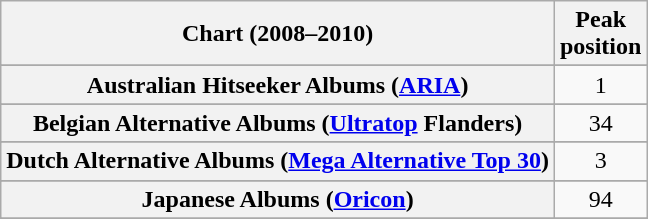<table class="wikitable sortable plainrowheaders" style="text-align:center;">
<tr>
<th scope="col">Chart (2008–2010)</th>
<th scope="col">Peak<br>position</th>
</tr>
<tr>
</tr>
<tr>
<th scope="row">Australian Hitseeker Albums (<a href='#'>ARIA</a>)</th>
<td>1</td>
</tr>
<tr>
</tr>
<tr>
<th scope="row">Belgian Alternative Albums (<a href='#'>Ultratop</a> Flanders)</th>
<td>34</td>
</tr>
<tr>
</tr>
<tr>
</tr>
<tr>
<th scope="row">Dutch Alternative Albums (<a href='#'>Mega Alternative Top 30</a>)</th>
<td>3</td>
</tr>
<tr>
</tr>
<tr>
</tr>
<tr>
<th scope="row">Japanese Albums (<a href='#'>Oricon</a>)</th>
<td>94</td>
</tr>
<tr>
</tr>
<tr>
</tr>
<tr>
</tr>
<tr>
</tr>
<tr>
</tr>
<tr>
</tr>
</table>
